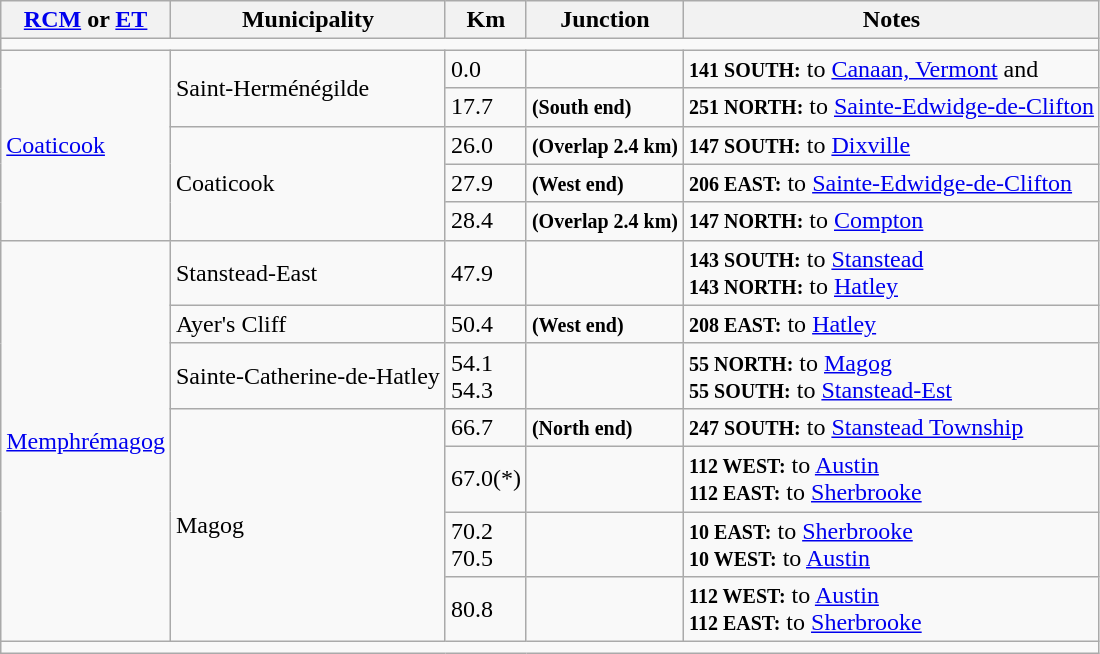<table class=wikitable>
<tr>
<th><a href='#'>RCM</a> or <a href='#'>ET</a></th>
<th>Municipality</th>
<th>Km</th>
<th>Junction</th>
<th>Notes</th>
</tr>
<tr>
<td colspan="5"></td>
</tr>
<tr>
<td rowspan="5"><a href='#'>Coaticook</a></td>
<td rowspan="2">Saint-Herménégilde</td>
<td>0.0</td>
<td></td>
<td><small><strong>141 SOUTH:</strong></small> to <a href='#'>Canaan, Vermont</a> and </td>
</tr>
<tr>
<td>17.7</td>
<td> <small><strong>(South end)</strong></small></td>
<td><small><strong>251 NORTH:</strong></small> to <a href='#'>Sainte-Edwidge-de-Clifton</a></td>
</tr>
<tr>
<td rowspan="3">Coaticook</td>
<td>26.0</td>
<td> <small><strong>(Overlap 2.4 km)</strong></small></td>
<td><small><strong>147 SOUTH:</strong></small> to <a href='#'>Dixville</a></td>
</tr>
<tr>
<td>27.9</td>
<td> <small><strong>(West end)</strong></small></td>
<td><small><strong>206 EAST:</strong></small> to <a href='#'>Sainte-Edwidge-de-Clifton</a></td>
</tr>
<tr>
<td>28.4</td>
<td> <small><strong>(Overlap 2.4 km)</strong></small></td>
<td><small><strong>147 NORTH:</strong></small> to <a href='#'>Compton</a></td>
</tr>
<tr>
<td rowspan="7"><a href='#'>Memphrémagog</a></td>
<td>Stanstead-East</td>
<td>47.9</td>
<td></td>
<td><small><strong>143 SOUTH:</strong></small> to <a href='#'>Stanstead</a> <br> <small><strong>143 NORTH:</strong></small> to <a href='#'>Hatley</a></td>
</tr>
<tr>
<td>Ayer's Cliff</td>
<td>50.4</td>
<td> <small><strong>(West end)</strong></small></td>
<td><small><strong>208 EAST:</strong></small> to <a href='#'>Hatley</a></td>
</tr>
<tr>
<td>Sainte-Catherine-de-Hatley</td>
<td>54.1 <br> 54.3</td>
<td></td>
<td><small><strong>55 NORTH:</strong></small> to <a href='#'>Magog</a> <br> <small><strong>55 SOUTH:</strong></small> to <a href='#'>Stanstead-Est</a></td>
</tr>
<tr>
<td rowspan="4">Magog</td>
<td>66.7</td>
<td> <small><strong>(North end)</strong></small></td>
<td><small><strong>247 SOUTH:</strong></small> to <a href='#'>Stanstead Township</a></td>
</tr>
<tr>
<td>67.0(*)</td>
<td></td>
<td><small><strong>112 WEST:</strong></small> to <a href='#'>Austin</a> <br> <small><strong>112 EAST:</strong></small> to <a href='#'>Sherbrooke</a></td>
</tr>
<tr>
<td>70.2 <br> 70.5</td>
<td></td>
<td><small><strong>10 EAST:</strong></small> to <a href='#'>Sherbrooke</a> <br> <small><strong>10 WEST:</strong></small> to <a href='#'>Austin</a></td>
</tr>
<tr>
<td>80.8</td>
<td></td>
<td><small><strong>112 WEST:</strong></small> to <a href='#'>Austin</a> <br> <small><strong>112 EAST:</strong></small> to <a href='#'>Sherbrooke</a></td>
</tr>
<tr>
<td colspan="5"></td>
</tr>
</table>
